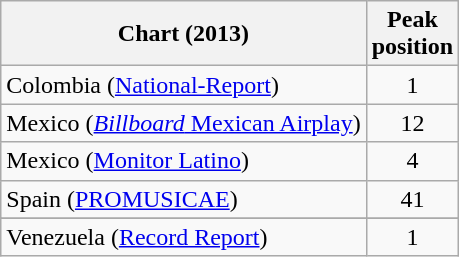<table class="wikitable sortable">
<tr>
<th>Chart (2013)</th>
<th>Peak<br>position</th>
</tr>
<tr>
<td>Colombia (<a href='#'>National-Report</a>)</td>
<td align="center">1</td>
</tr>
<tr>
<td>Mexico (<a href='#'><em>Billboard</em> Mexican Airplay</a>)</td>
<td align="center">12</td>
</tr>
<tr>
<td>Mexico (<a href='#'>Monitor Latino</a>)</td>
<td style="text-align:center;">4</td>
</tr>
<tr>
<td>Spain (<a href='#'>PROMUSICAE</a>)</td>
<td align="center">41</td>
</tr>
<tr>
</tr>
<tr>
</tr>
<tr>
</tr>
<tr>
<td>Venezuela (<a href='#'>Record Report</a>)</td>
<td style="text-align:center;">1</td>
</tr>
</table>
